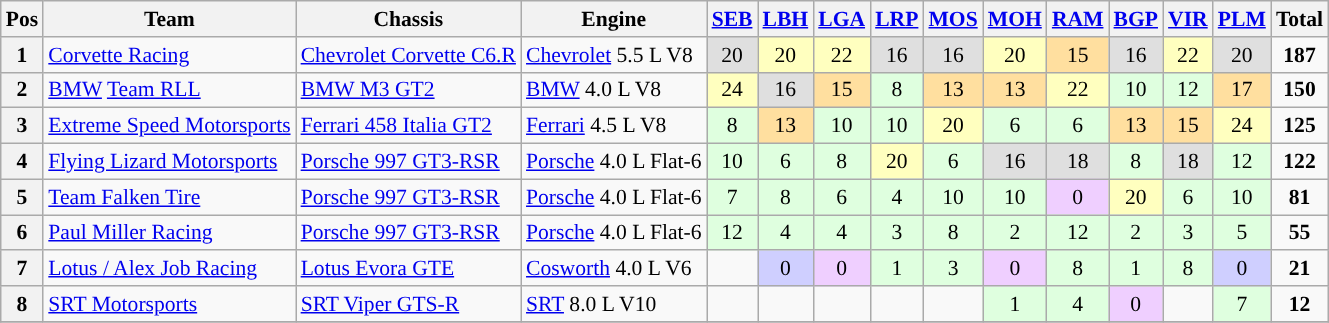<table class="wikitable" style="font-size: 90%; text-align:center;">
<tr>
<th>Pos</th>
<th>Team</th>
<th>Chassis</th>
<th>Engine</th>
<th><a href='#'>SEB</a></th>
<th><a href='#'>LBH</a></th>
<th><a href='#'>LGA</a></th>
<th><a href='#'>LRP</a></th>
<th><a href='#'>MOS</a></th>
<th><a href='#'>MOH</a></th>
<th><a href='#'>RAM</a></th>
<th><a href='#'>BGP</a></th>
<th><a href='#'>VIR</a></th>
<th><a href='#'>PLM</a></th>
<th>Total</th>
</tr>
<tr>
<th>1</th>
<td align=left> <a href='#'>Corvette Racing</a></td>
<td align=left><a href='#'>Chevrolet Corvette C6.R</a></td>
<td align=left><a href='#'>Chevrolet</a> 5.5 L V8</td>
<td style="background:#DFDFDF;”">20</td>
<td style="background:#FFFFBF;”">20</td>
<td style="background:#FFFFBF;”">22</td>
<td style="background:#DFDFDF;”">16</td>
<td style="background:#DFDFDF;”">16</td>
<td style="background:#FFFFBF;”">20</td>
<td style="background:#FFDF9F;”">15</td>
<td style="background:#DFDFDF;”">16</td>
<td style="background:#FFFFBF;”">22</td>
<td style="background:#DFDFDF;”">20</td>
<td><strong>187</strong></td>
</tr>
<tr>
<th>2</th>
<td align=left> <a href='#'>BMW</a> <a href='#'>Team RLL</a></td>
<td align=left><a href='#'>BMW M3 GT2</a></td>
<td align=left><a href='#'>BMW</a> 4.0 L V8</td>
<td style="background:#FFFFBF;”">24</td>
<td style="background:#DFDFDF;”">16</td>
<td style="background:#FFDF9F;”">15</td>
<td style="background:#DFFFDF;">8</td>
<td style="background:#FFDF9F;”">13</td>
<td style="background:#FFDF9F;”">13</td>
<td style="background:#FFFFBF;”">22</td>
<td style="background:#DFFFDF;">10</td>
<td style="background:#DFFFDF;">12</td>
<td style="background:#FFDF9F;”">17</td>
<td><strong>150</strong></td>
</tr>
<tr>
<th>3</th>
<td align=left> <a href='#'>Extreme Speed Motorsports</a></td>
<td align=left><a href='#'>Ferrari 458 Italia GT2</a></td>
<td align=left><a href='#'>Ferrari</a> 4.5 L V8</td>
<td style="background:#DFFFDF;">8</td>
<td style="background:#FFDF9F;”">13</td>
<td style="background:#DFFFDF;">10</td>
<td style="background:#DFFFDF;">10</td>
<td style="background:#FFFFBF;”">20</td>
<td style="background:#DFFFDF;">6</td>
<td style="background:#DFFFDF;">6</td>
<td style="background:#FFDF9F;”">13</td>
<td style="background:#FFDF9F;”">15</td>
<td style="background:#FFFFBF;”">24</td>
<td><strong>125</strong></td>
</tr>
<tr>
<th>4</th>
<td align=left> <a href='#'>Flying Lizard Motorsports</a></td>
<td align=left><a href='#'>Porsche 997 GT3-RSR</a></td>
<td align=left><a href='#'>Porsche</a> 4.0 L Flat-6</td>
<td style="background:#DFFFDF;">10</td>
<td style="background:#DFFFDF;">6</td>
<td style="background:#DFFFDF;">8</td>
<td style="background:#FFFFBF;”">20</td>
<td style="background:#DFFFDF;">6</td>
<td style="background:#DFDFDF;”">16</td>
<td style="background:#DFDFDF;”">18</td>
<td style="background:#DFFFDF;">8</td>
<td style="background:#DFDFDF;”">18</td>
<td style="background:#DFFFDF;">12</td>
<td><strong>122</strong></td>
</tr>
<tr>
<th>5</th>
<td align=left> <a href='#'>Team Falken Tire</a></td>
<td align=left><a href='#'>Porsche 997 GT3-RSR</a></td>
<td align=left><a href='#'>Porsche</a> 4.0 L Flat-6</td>
<td style="background:#DFFFDF;">7</td>
<td style="background:#DFFFDF;">8</td>
<td style="background:#DFFFDF;">6</td>
<td style="background:#DFFFDF;">4</td>
<td style="background:#DFFFDF;">10</td>
<td style="background:#DFFFDF;">10</td>
<td style="background:#EFCFFF;">0</td>
<td style="background:#FFFFBF;”">20</td>
<td style="background:#DFFFDF;">6</td>
<td style="background:#DFFFDF;">10</td>
<td><strong>81</strong></td>
</tr>
<tr>
<th>6</th>
<td align=left> <a href='#'>Paul Miller Racing</a></td>
<td align=left><a href='#'>Porsche 997 GT3-RSR</a></td>
<td align=left><a href='#'>Porsche</a> 4.0 L Flat-6</td>
<td style="background:#DFFFDF;">12</td>
<td style="background:#DFFFDF;">4</td>
<td style="background:#DFFFDF;">4</td>
<td style="background:#DFFFDF;">3</td>
<td style="background:#DFFFDF;">8</td>
<td style="background:#DFFFDF;">2</td>
<td style="background:#DFFFDF;">12</td>
<td style="background:#DFFFDF;">2</td>
<td style="background:#DFFFDF;">3</td>
<td style="background:#DFFFDF;">5</td>
<td><strong>55</strong></td>
</tr>
<tr>
<th>7</th>
<td align=left> <a href='#'>Lotus / Alex Job Racing</a></td>
<td align=left><a href='#'>Lotus Evora GTE</a></td>
<td align=left><a href='#'>Cosworth</a> 4.0 L V6</td>
<td></td>
<td style="background:#CFCFFF;”">0</td>
<td style="background:#EFCFFF;">0</td>
<td style="background:#DFFFDF;">1</td>
<td style="background:#DFFFDF;">3</td>
<td style="background:#EFCFFF;">0</td>
<td style="background:#DFFFDF;">8</td>
<td style="background:#DFFFDF;">1</td>
<td style="background:#DFFFDF;">8</td>
<td style="background:#CFCFFF;”">0</td>
<td><strong>21</strong></td>
</tr>
<tr>
<th>8</th>
<td align=left> <a href='#'>SRT Motorsports</a></td>
<td align=left><a href='#'>SRT Viper GTS-R</a></td>
<td align=left><a href='#'>SRT</a> 8.0 L V10</td>
<td></td>
<td></td>
<td></td>
<td></td>
<td></td>
<td style="background:#DFFFDF;">1</td>
<td style="background:#DFFFDF;">4</td>
<td style="background:#EFCFFF;">0</td>
<td></td>
<td style="background:#DFFFDF;">7</td>
<td><strong>12</strong></td>
</tr>
<tr>
</tr>
</table>
